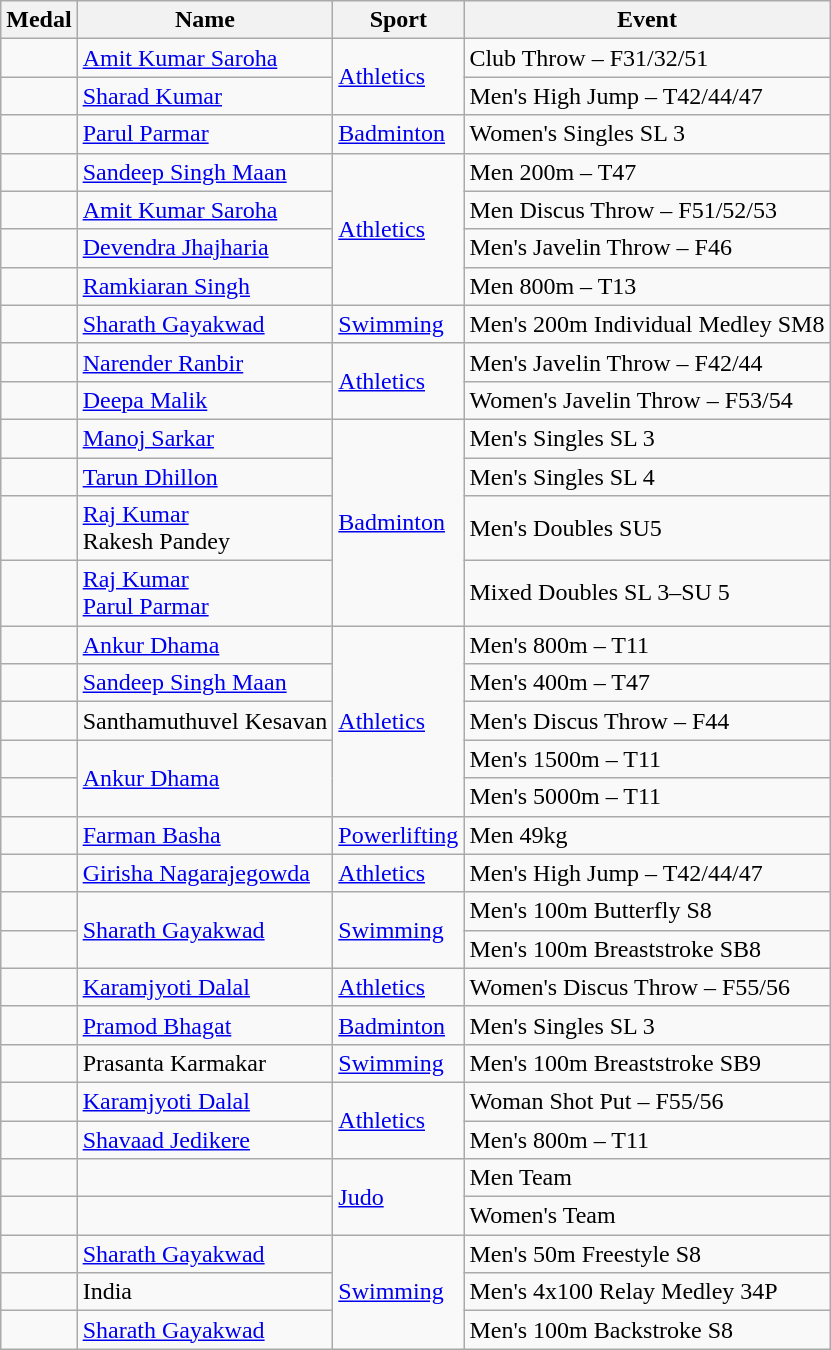<table class="wikitable sortable">
<tr>
<th>Medal</th>
<th>Name</th>
<th>Sport</th>
<th>Event</th>
</tr>
<tr>
<td align=left></td>
<td align=left><a href='#'>Amit Kumar Saroha</a></td>
<td align=left rowspan=2><a href='#'>Athletics</a></td>
<td align=left>Club Throw – F31/32/51</td>
</tr>
<tr>
<td align=left></td>
<td align=left><a href='#'>Sharad Kumar</a></td>
<td align=left>Men's High Jump – T42/44/47</td>
</tr>
<tr>
<td align=left></td>
<td align=left><a href='#'>Parul Parmar</a></td>
<td align=left><a href='#'>Badminton</a></td>
<td align=left>Women's Singles SL 3</td>
</tr>
<tr>
<td align=left></td>
<td align=left><a href='#'>Sandeep Singh Maan</a></td>
<td align=left rowspan=4><a href='#'>Athletics</a></td>
<td align=left>Men 200m – T47</td>
</tr>
<tr>
<td align=left></td>
<td align=left><a href='#'>Amit Kumar Saroha</a></td>
<td align=left>Men Discus Throw – F51/52/53</td>
</tr>
<tr>
<td align=left></td>
<td align=left><a href='#'>Devendra Jhajharia</a></td>
<td align=left>Men's Javelin Throw – F46</td>
</tr>
<tr>
<td align=left></td>
<td align=left><a href='#'>Ramkiaran Singh</a></td>
<td align=left>Men 800m – T13</td>
</tr>
<tr>
<td align=left></td>
<td align=left><a href='#'>Sharath Gayakwad</a></td>
<td align=left><a href='#'>Swimming</a></td>
<td align=left>Men's 200m Individual Medley SM8</td>
</tr>
<tr>
<td align=left></td>
<td align=left><a href='#'>Narender Ranbir</a></td>
<td align=left rowspan=2><a href='#'>Athletics</a></td>
<td align=left>Men's Javelin Throw – F42/44</td>
</tr>
<tr>
<td align=left></td>
<td align=left><a href='#'>Deepa Malik</a></td>
<td align=left>Women's Javelin Throw – F53/54</td>
</tr>
<tr>
<td align=left></td>
<td align=left><a href='#'>Manoj Sarkar</a></td>
<td align=left rowspan=4><a href='#'>Badminton</a></td>
<td align=left>Men's Singles SL 3</td>
</tr>
<tr>
<td align=left></td>
<td align=left><a href='#'>Tarun Dhillon</a></td>
<td align=left>Men's Singles SL 4</td>
</tr>
<tr>
<td align=left></td>
<td align=left><a href='#'>Raj Kumar</a><br>Rakesh Pandey</td>
<td align=left>Men's Doubles SU5</td>
</tr>
<tr>
<td align=left></td>
<td align=left><a href='#'>Raj Kumar</a><br><a href='#'>Parul Parmar</a></td>
<td align=left>Mixed Doubles SL 3–SU 5</td>
</tr>
<tr>
<td align=left></td>
<td align=left><a href='#'>Ankur Dhama</a></td>
<td align=left rowspan=5><a href='#'>Athletics</a></td>
<td align=left>Men's 800m – T11</td>
</tr>
<tr>
<td align=left></td>
<td align=left><a href='#'>Sandeep Singh Maan</a></td>
<td align=left>Men's 400m – T47</td>
</tr>
<tr>
<td align=left></td>
<td align=left>Santhamuthuvel Kesavan</td>
<td align=left>Men's Discus Throw – F44</td>
</tr>
<tr>
<td align=left></td>
<td align=left rowspan=2><a href='#'>Ankur Dhama</a></td>
<td align=left>Men's 1500m – T11</td>
</tr>
<tr>
<td align=left></td>
<td align=left>Men's 5000m – T11</td>
</tr>
<tr>
<td align=left></td>
<td align=left><a href='#'>Farman Basha</a></td>
<td align=left><a href='#'>Powerlifting</a></td>
<td align=left>Men 49kg</td>
</tr>
<tr>
<td align=left></td>
<td align=left><a href='#'>Girisha Nagarajegowda</a></td>
<td align=left><a href='#'>Athletics</a></td>
<td align=left>Men's High Jump – T42/44/47</td>
</tr>
<tr>
<td align=left></td>
<td align=left rowspan=2><a href='#'>Sharath Gayakwad</a></td>
<td align=left rowspan=2><a href='#'>Swimming</a></td>
<td align=left>Men's 100m Butterfly S8</td>
</tr>
<tr>
<td align=left></td>
<td align=left>Men's 100m Breaststroke SB8</td>
</tr>
<tr>
<td align=left></td>
<td align=left><a href='#'>Karamjyoti Dalal</a></td>
<td align=left><a href='#'>Athletics</a></td>
<td align=left>Women's Discus Throw – F55/56</td>
</tr>
<tr>
<td align=left></td>
<td align=left><a href='#'>Pramod Bhagat</a></td>
<td align=left><a href='#'>Badminton</a></td>
<td align=left>Men's Singles SL 3</td>
</tr>
<tr>
<td align=left></td>
<td align=left>Prasanta Karmakar</td>
<td align=left><a href='#'>Swimming</a></td>
<td align=left>Men's 100m Breaststroke SB9</td>
</tr>
<tr>
<td align=left></td>
<td align=left><a href='#'>Karamjyoti Dalal</a></td>
<td align=left rowspan=2><a href='#'>Athletics</a></td>
<td align=left>Woman Shot Put – F55/56</td>
</tr>
<tr>
<td align=left></td>
<td align=left><a href='#'>Shavaad Jedikere</a></td>
<td align=left>Men's 800m – T11</td>
</tr>
<tr>
<td align=left></td>
<td></td>
<td align=left rowspan=2><a href='#'>Judo</a></td>
<td align=left>Men Team</td>
</tr>
<tr>
<td align=left></td>
<td></td>
<td align=left>Women's Team</td>
</tr>
<tr>
<td align=left></td>
<td align=left><a href='#'>Sharath Gayakwad</a></td>
<td align=left rowspan=3><a href='#'>Swimming</a></td>
<td align=left>Men's 50m Freestyle S8</td>
</tr>
<tr>
<td align=left></td>
<td align=left>India</td>
<td align=left>Men's 4x100 Relay Medley 34P</td>
</tr>
<tr>
<td align=left></td>
<td align=left><a href='#'>Sharath Gayakwad</a></td>
<td align=left>Men's 100m Backstroke S8</td>
</tr>
</table>
